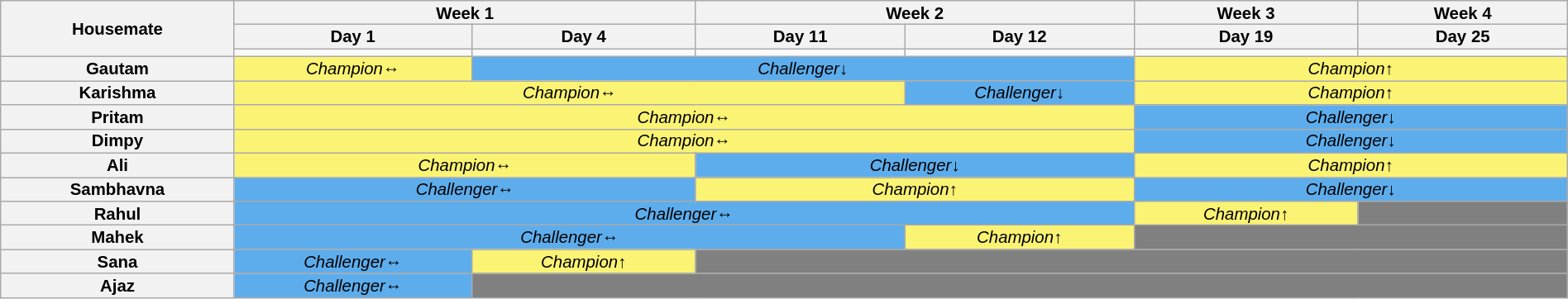<table class="wikitable" style="text-align:center; width:100%; font-size:85%; font-family: sans-serif; line-height:13px;">
<tr>
<th rowspan="3" style="width: 5%;">Housemate</th>
<th colspan="2" style="width: 5%;">Week 1</th>
<th colspan="2" style="width: 5%;">Week 2</th>
<th style="width: 5%;">Week 3</th>
<th style="width: 5%;">Week 4</th>
</tr>
<tr>
<th style="width: 5%;">Day 1</th>
<th style="width: 5%;">Day 4</th>
<th style="width: 5%;">Day 11</th>
<th style="width: 5%;">Day 12</th>
<th style="width: 5%;">Day 19</th>
<th style="width: 5%;">Day 25</th>
</tr>
<tr>
<td></td>
<td></td>
<td></td>
<td></td>
<td></td>
<td></td>
</tr>
<tr>
<th>Gautam</th>
<td style="background:#FBF373;"><em>Champion</em>↔</td>
<td colspan=3 style="background:#5DADEC;"><em>Challenger</em>↓</td>
<td colspan=2 style="background:#FBF373;"><em>Champion</em>↑</td>
</tr>
<tr>
<th>Karishma</th>
<td colspan=3 style="background:#FBF373;"><em>Champion</em>↔</td>
<td colspan=1 style="background:#5DADEC;"><em>Challenger</em>↓</td>
<td colspan=2 style="background:#FBF373;"><em>Champion</em>↑</td>
</tr>
<tr>
<th>Pritam</th>
<td colspan=4 style="background:#FBF373;"><em>Champion</em>↔</td>
<td colspan=2 style="background:#5DADEC;"><em>Challenger</em>↓</td>
</tr>
<tr>
<th>Dimpy</th>
<td colspan=4 style="background:#FBF373;"><em>Champion</em>↔</td>
<td colspan=2 style="background:#5DADEC;"><em>Challenger</em>↓</td>
</tr>
<tr>
<th>Ali</th>
<td colspan=2 style="background:#FBF373;"><em>Champion</em>↔</td>
<td colspan=2 style="background:#5DADEC;"><em>Challenger</em>↓</td>
<td colspan=2 style="background:#FBF373;"><em>Champion</em>↑</td>
</tr>
<tr>
<th>Sambhavna</th>
<td colspan=2 style="background:#5DADEC;"><em>Challenger</em>↔</td>
<td colspan=2 style="background:#FBF373;"><em>Champion</em>↑</td>
<td colspan=2 style="background:#5DADEC;"><em>Challenger</em>↓</td>
</tr>
<tr>
<th>Rahul</th>
<td colspan=4 style="background:#5DADEC;"><em>Challenger</em>↔</td>
<td colspan=1 style="background:#FBF373;"><em>Champion</em>↑</td>
<td style="background:grey; text-align:center;"></td>
</tr>
<tr>
<th>Mahek</th>
<td colspan=3 style="background:#5DADEC;"><em>Challenger</em>↔</td>
<td colspan=1 style="background:#FBF373;"><em>Champion</em>↑</td>
<td colspan="2" style="background:grey; text-align:center;"></td>
</tr>
<tr>
<th>Sana</th>
<td style="background:#5DADEC;"><em>Challenger</em>↔</td>
<td colspan=1 style="background:#FBF373;"><em>Champion</em>↑</td>
<td colspan="4" style="background:grey; text-align:center;"></td>
</tr>
<tr>
<th>Ajaz</th>
<td colspan=1 style="background:#5DADEC;"><em>Challenger</em>↔</td>
<td colspan="5" style="background:grey; text-align:center;"></td>
</tr>
</table>
